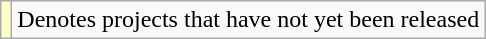<table class="wikitable">
<tr>
<td style="background:#FFFFCC;"></td>
<td>Denotes projects that have not yet been released</td>
</tr>
</table>
